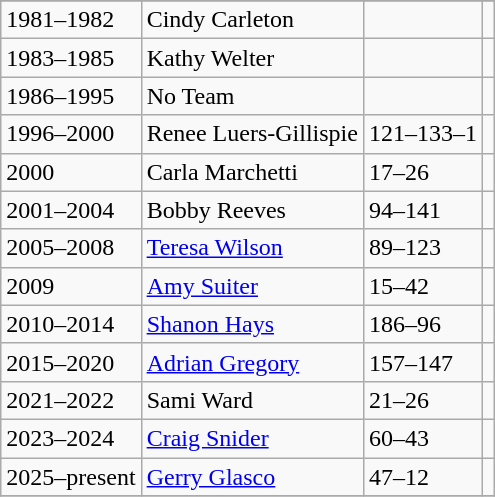<table class="wikitable">
<tr style="text-align:center;">
</tr>
<tr>
<td>1981–1982</td>
<td>Cindy Carleton</td>
<td></td>
<td></td>
</tr>
<tr>
<td>1983–1985</td>
<td>Kathy Welter</td>
<td></td>
<td></td>
</tr>
<tr>
<td>1986–1995</td>
<td>No Team</td>
<td></td>
<td></td>
</tr>
<tr>
<td>1996–2000</td>
<td>Renee Luers-Gillispie</td>
<td>121–133–1</td>
<td></td>
</tr>
<tr>
<td>2000</td>
<td>Carla Marchetti</td>
<td>17–26</td>
<td></td>
</tr>
<tr>
<td>2001–2004</td>
<td>Bobby Reeves</td>
<td>94–141</td>
<td></td>
</tr>
<tr>
<td>2005–2008</td>
<td><a href='#'>Teresa Wilson</a></td>
<td>89–123</td>
<td></td>
</tr>
<tr>
<td>2009</td>
<td><a href='#'>Amy Suiter</a></td>
<td>15–42</td>
<td></td>
</tr>
<tr>
<td>2010–2014</td>
<td><a href='#'>Shanon Hays</a></td>
<td>186–96</td>
<td></td>
</tr>
<tr>
<td>2015–2020</td>
<td><a href='#'>Adrian Gregory</a></td>
<td>157–147</td>
<td></td>
</tr>
<tr>
<td>2021–2022</td>
<td>Sami Ward</td>
<td>21–26</td>
<td></td>
</tr>
<tr>
<td>2023–2024</td>
<td><a href='#'>Craig Snider</a></td>
<td>60–43</td>
<td></td>
</tr>
<tr>
<td>2025–present</td>
<td><a href='#'>Gerry Glasco</a></td>
<td>47–12</td>
<td></td>
</tr>
<tr>
</tr>
</table>
